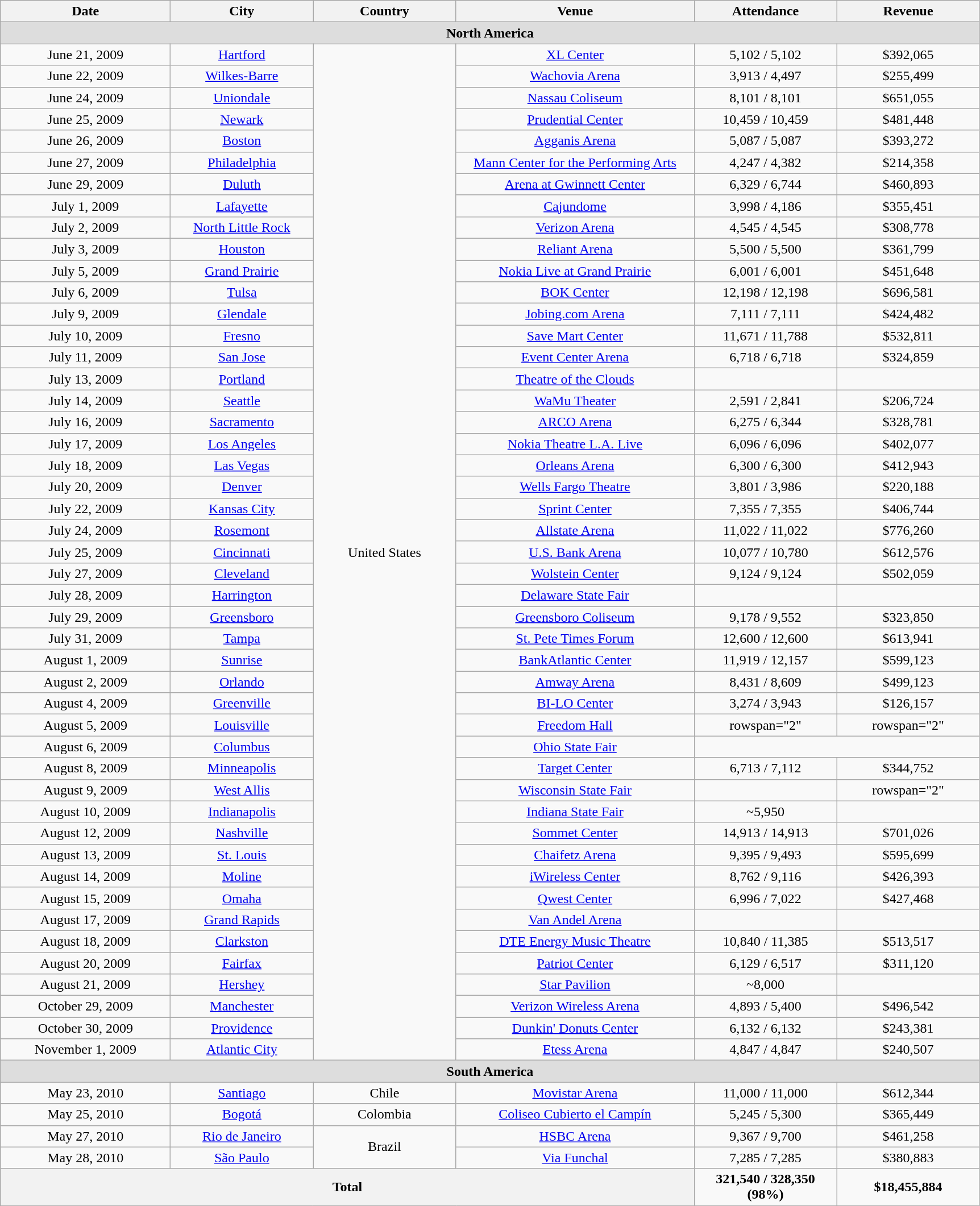<table class="wikitable" style="text-align:center;">
<tr>
<th scope="col" style="width:12em;">Date</th>
<th scope="col" style="width:10em;">City</th>
<th scope="col" style="width:10em;">Country</th>
<th scope="col" style="width:17em;">Venue</th>
<th scope="col" style="width:10em;">Attendance</th>
<th scope="col" style="width:10em;">Revenue</th>
</tr>
<tr style="background:#ddd;">
<td colspan="6"><strong>North America</strong></td>
</tr>
<tr>
<td>June 21, 2009</td>
<td><a href='#'>Hartford</a></td>
<td rowspan="47">United States</td>
<td><a href='#'>XL Center</a></td>
<td>5,102 / 5,102</td>
<td>$392,065</td>
</tr>
<tr>
<td>June 22, 2009</td>
<td><a href='#'>Wilkes-Barre</a></td>
<td><a href='#'>Wachovia Arena</a></td>
<td>3,913 / 4,497</td>
<td>$255,499</td>
</tr>
<tr>
<td>June 24, 2009</td>
<td><a href='#'>Uniondale</a></td>
<td><a href='#'>Nassau Coliseum</a></td>
<td>8,101 / 8,101</td>
<td>$651,055</td>
</tr>
<tr>
<td>June 25, 2009</td>
<td><a href='#'>Newark</a></td>
<td><a href='#'>Prudential Center</a></td>
<td>10,459 / 10,459</td>
<td>$481,448</td>
</tr>
<tr>
<td>June 26, 2009</td>
<td><a href='#'>Boston</a></td>
<td><a href='#'>Agganis Arena</a></td>
<td>5,087 / 5,087</td>
<td>$393,272</td>
</tr>
<tr>
<td>June 27, 2009</td>
<td><a href='#'>Philadelphia</a></td>
<td><a href='#'>Mann Center for the Performing Arts</a></td>
<td>4,247 / 4,382</td>
<td>$214,358</td>
</tr>
<tr>
<td>June 29, 2009</td>
<td><a href='#'>Duluth</a></td>
<td><a href='#'>Arena at Gwinnett Center</a></td>
<td>6,329 / 6,744</td>
<td>$460,893</td>
</tr>
<tr>
<td>July 1, 2009</td>
<td><a href='#'>Lafayette</a></td>
<td><a href='#'>Cajundome</a></td>
<td>3,998 / 4,186</td>
<td>$355,451</td>
</tr>
<tr>
<td>July 2, 2009</td>
<td><a href='#'>North Little Rock</a></td>
<td><a href='#'>Verizon Arena</a></td>
<td>4,545 / 4,545</td>
<td>$308,778</td>
</tr>
<tr>
<td>July 3, 2009</td>
<td><a href='#'>Houston</a></td>
<td><a href='#'>Reliant Arena</a></td>
<td>5,500 / 5,500</td>
<td>$361,799</td>
</tr>
<tr>
<td>July 5, 2009</td>
<td><a href='#'>Grand Prairie</a></td>
<td><a href='#'>Nokia Live at Grand Prairie</a></td>
<td>6,001 / 6,001</td>
<td>$451,648</td>
</tr>
<tr>
<td>July 6, 2009</td>
<td><a href='#'>Tulsa</a></td>
<td><a href='#'>BOK Center</a></td>
<td>12,198 / 12,198</td>
<td>$696,581</td>
</tr>
<tr>
<td>July 9, 2009</td>
<td><a href='#'>Glendale</a></td>
<td><a href='#'>Jobing.com Arena</a></td>
<td>7,111 / 7,111</td>
<td>$424,482</td>
</tr>
<tr>
<td>July 10, 2009</td>
<td><a href='#'>Fresno</a></td>
<td><a href='#'>Save Mart Center</a></td>
<td>11,671 / 11,788</td>
<td>$532,811</td>
</tr>
<tr>
<td>July 11, 2009</td>
<td><a href='#'>San Jose</a></td>
<td><a href='#'>Event Center Arena</a></td>
<td>6,718 / 6,718</td>
<td>$324,859</td>
</tr>
<tr>
<td>July 13, 2009</td>
<td><a href='#'>Portland</a></td>
<td><a href='#'>Theatre of the Clouds</a></td>
<td></td>
<td></td>
</tr>
<tr>
<td>July 14, 2009</td>
<td><a href='#'>Seattle</a></td>
<td><a href='#'>WaMu Theater</a></td>
<td>2,591 / 2,841</td>
<td>$206,724</td>
</tr>
<tr>
<td>July 16, 2009</td>
<td><a href='#'>Sacramento</a></td>
<td><a href='#'>ARCO Arena</a></td>
<td>6,275 / 6,344</td>
<td>$328,781</td>
</tr>
<tr>
<td>July 17, 2009</td>
<td><a href='#'>Los Angeles</a></td>
<td><a href='#'>Nokia Theatre L.A. Live</a></td>
<td>6,096 / 6,096</td>
<td>$402,077</td>
</tr>
<tr>
<td>July 18, 2009</td>
<td><a href='#'>Las Vegas</a></td>
<td><a href='#'>Orleans Arena</a></td>
<td>6,300 / 6,300</td>
<td>$412,943</td>
</tr>
<tr>
<td>July 20, 2009</td>
<td><a href='#'>Denver</a></td>
<td><a href='#'>Wells Fargo Theatre</a></td>
<td>3,801 / 3,986</td>
<td>$220,188</td>
</tr>
<tr>
<td>July 22, 2009</td>
<td><a href='#'>Kansas City</a></td>
<td><a href='#'>Sprint Center</a></td>
<td>7,355 / 7,355</td>
<td>$406,744</td>
</tr>
<tr>
<td>July 24, 2009</td>
<td><a href='#'>Rosemont</a></td>
<td><a href='#'>Allstate Arena</a></td>
<td>11,022 / 11,022</td>
<td>$776,260</td>
</tr>
<tr>
<td>July 25, 2009</td>
<td><a href='#'>Cincinnati</a></td>
<td><a href='#'>U.S. Bank Arena</a></td>
<td>10,077 / 10,780</td>
<td>$612,576</td>
</tr>
<tr>
<td>July 27, 2009</td>
<td><a href='#'>Cleveland</a></td>
<td><a href='#'>Wolstein Center</a></td>
<td>9,124 / 9,124</td>
<td>$502,059</td>
</tr>
<tr>
<td>July 28, 2009</td>
<td><a href='#'>Harrington</a></td>
<td><a href='#'>Delaware State Fair</a></td>
<td></td>
<td></td>
</tr>
<tr>
<td>July 29, 2009</td>
<td><a href='#'>Greensboro</a></td>
<td><a href='#'>Greensboro Coliseum</a></td>
<td>9,178 / 9,552</td>
<td>$323,850</td>
</tr>
<tr>
<td>July 31, 2009</td>
<td><a href='#'>Tampa</a></td>
<td><a href='#'>St. Pete Times Forum</a></td>
<td>12,600 / 12,600</td>
<td>$613,941</td>
</tr>
<tr>
<td>August 1, 2009</td>
<td><a href='#'>Sunrise</a></td>
<td><a href='#'>BankAtlantic Center</a></td>
<td>11,919 / 12,157</td>
<td>$599,123</td>
</tr>
<tr>
<td>August 2, 2009</td>
<td><a href='#'>Orlando</a></td>
<td><a href='#'>Amway Arena</a></td>
<td>8,431 / 8,609</td>
<td>$499,123</td>
</tr>
<tr>
<td>August 4, 2009</td>
<td><a href='#'>Greenville</a></td>
<td><a href='#'>BI-LO Center</a></td>
<td>3,274 / 3,943</td>
<td>$126,157</td>
</tr>
<tr>
<td>August 5, 2009</td>
<td><a href='#'>Louisville</a></td>
<td><a href='#'>Freedom Hall</a></td>
<td>rowspan="2" </td>
<td>rowspan="2" </td>
</tr>
<tr>
<td>August 6, 2009</td>
<td><a href='#'>Columbus</a></td>
<td><a href='#'>Ohio State Fair</a></td>
</tr>
<tr>
<td>August 8, 2009</td>
<td><a href='#'>Minneapolis</a></td>
<td><a href='#'>Target Center</a></td>
<td>6,713 / 7,112</td>
<td>$344,752</td>
</tr>
<tr>
<td>August 9, 2009</td>
<td><a href='#'>West Allis</a></td>
<td><a href='#'>Wisconsin State Fair</a></td>
<td></td>
<td>rowspan="2" </td>
</tr>
<tr>
<td>August 10, 2009</td>
<td><a href='#'>Indianapolis</a></td>
<td><a href='#'>Indiana State Fair</a></td>
<td>~5,950</td>
</tr>
<tr>
<td>August 12, 2009</td>
<td><a href='#'>Nashville</a></td>
<td><a href='#'>Sommet Center</a></td>
<td>14,913 / 14,913</td>
<td>$701,026</td>
</tr>
<tr>
<td>August 13, 2009</td>
<td><a href='#'>St. Louis</a></td>
<td><a href='#'>Chaifetz Arena</a></td>
<td>9,395 / 9,493</td>
<td>$595,699</td>
</tr>
<tr>
<td>August 14, 2009</td>
<td><a href='#'>Moline</a></td>
<td><a href='#'>iWireless Center</a></td>
<td>8,762 / 9,116</td>
<td>$426,393</td>
</tr>
<tr>
<td>August 15, 2009</td>
<td><a href='#'>Omaha</a></td>
<td><a href='#'>Qwest Center</a></td>
<td>6,996 / 7,022</td>
<td>$427,468</td>
</tr>
<tr>
<td>August 17, 2009</td>
<td><a href='#'>Grand Rapids</a></td>
<td><a href='#'>Van Andel Arena</a></td>
<td></td>
<td></td>
</tr>
<tr>
<td>August 18, 2009</td>
<td><a href='#'>Clarkston</a></td>
<td><a href='#'>DTE Energy Music Theatre</a></td>
<td>10,840 / 11,385</td>
<td>$513,517</td>
</tr>
<tr>
<td>August 20, 2009</td>
<td><a href='#'>Fairfax</a></td>
<td><a href='#'>Patriot Center</a></td>
<td>6,129 / 6,517</td>
<td>$311,120</td>
</tr>
<tr>
<td>August 21, 2009</td>
<td><a href='#'>Hershey</a></td>
<td><a href='#'>Star Pavilion</a></td>
<td>~8,000</td>
<td></td>
</tr>
<tr>
<td>October 29, 2009</td>
<td><a href='#'>Manchester</a></td>
<td><a href='#'>Verizon Wireless Arena</a></td>
<td>4,893 / 5,400</td>
<td>$496,542</td>
</tr>
<tr>
<td>October 30, 2009</td>
<td><a href='#'>Providence</a></td>
<td><a href='#'>Dunkin' Donuts Center</a></td>
<td>6,132 / 6,132</td>
<td>$243,381</td>
</tr>
<tr>
<td>November 1, 2009</td>
<td><a href='#'>Atlantic City</a></td>
<td><a href='#'>Etess Arena</a></td>
<td>4,847 / 4,847</td>
<td>$240,507</td>
</tr>
<tr style="background:#ddd;">
<td colspan="6"><strong>South America</strong></td>
</tr>
<tr>
<td>May 23, 2010</td>
<td><a href='#'>Santiago</a></td>
<td>Chile</td>
<td><a href='#'>Movistar Arena</a></td>
<td>11,000 / 11,000</td>
<td>$612,344</td>
</tr>
<tr>
<td>May 25, 2010</td>
<td><a href='#'>Bogotá</a></td>
<td>Colombia</td>
<td><a href='#'>Coliseo Cubierto el Campín</a></td>
<td>5,245 / 5,300</td>
<td>$365,449</td>
</tr>
<tr>
<td>May 27, 2010</td>
<td><a href='#'>Rio de Janeiro</a></td>
<td rowspan="2">Brazil</td>
<td><a href='#'>HSBC Arena</a></td>
<td>9,367 / 9,700</td>
<td>$461,258</td>
</tr>
<tr>
<td>May 28, 2010</td>
<td><a href='#'>São Paulo</a></td>
<td><a href='#'>Via Funchal</a></td>
<td>7,285 / 7,285</td>
<td>$380,883</td>
</tr>
<tr>
<th colspan="4"><strong>Total</strong></th>
<td><strong>321,540 / 328,350</strong> <strong>(98%)</strong></td>
<td><strong>$18,455,884</strong></td>
</tr>
</table>
